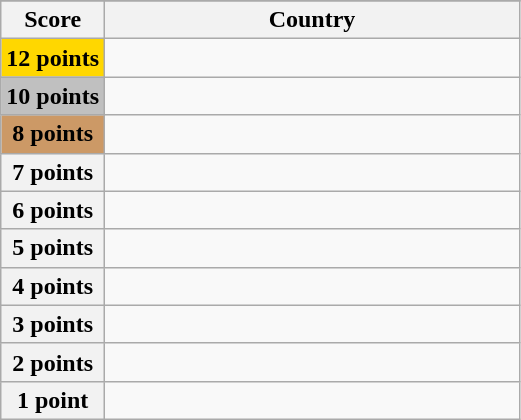<table class="wikitable">
<tr>
</tr>
<tr>
<th scope="col" width="20%">Score</th>
<th scope="col">Country</th>
</tr>
<tr>
<th scope="row" style="background:gold">12 points</th>
<td></td>
</tr>
<tr>
<th scope="row" style="background:silver">10 points</th>
<td></td>
</tr>
<tr>
<th scope="row" style="background:#CC9966">8 points</th>
<td></td>
</tr>
<tr>
<th scope="row">7 points</th>
<td></td>
</tr>
<tr>
<th scope="row">6 points</th>
<td></td>
</tr>
<tr>
<th scope="row">5 points</th>
<td></td>
</tr>
<tr>
<th scope="row">4 points</th>
<td></td>
</tr>
<tr>
<th scope="row">3 points</th>
<td></td>
</tr>
<tr>
<th scope="row">2 points</th>
<td></td>
</tr>
<tr>
<th scope="row">1 point</th>
<td></td>
</tr>
</table>
